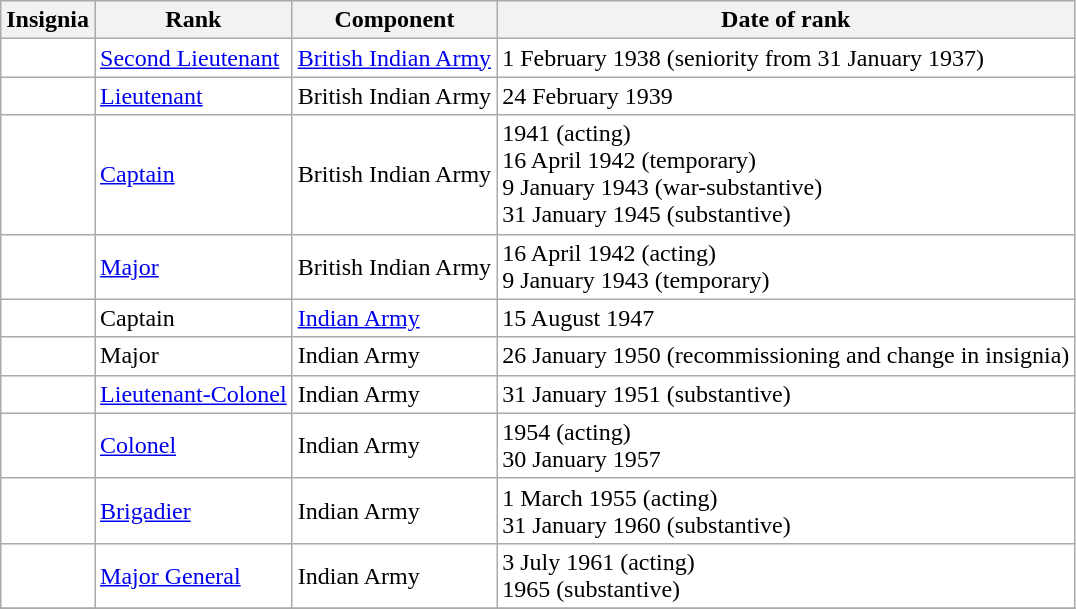<table class="wikitable" style="background:white">
<tr>
<th>Insignia</th>
<th>Rank</th>
<th>Component</th>
<th>Date of rank</th>
</tr>
<tr>
<td align="center"></td>
<td><a href='#'>Second Lieutenant</a></td>
<td><a href='#'>British Indian Army</a></td>
<td>1 February 1938 (seniority from 31 January 1937)</td>
</tr>
<tr>
<td align="center"></td>
<td><a href='#'>Lieutenant</a></td>
<td>British Indian Army</td>
<td>24 February 1939</td>
</tr>
<tr>
<td align="center"></td>
<td><a href='#'>Captain</a></td>
<td>British Indian Army</td>
<td>1941 (acting)<br>16 April 1942 (temporary)<br>9 January 1943 (war-substantive)<br>31 January 1945 (substantive)</td>
</tr>
<tr>
<td align="center"></td>
<td><a href='#'>Major</a></td>
<td>British Indian Army</td>
<td>16 April 1942 (acting)<br>9 January 1943 (temporary)</td>
</tr>
<tr>
<td align="center"></td>
<td>Captain</td>
<td><a href='#'>Indian Army</a></td>
<td>15 August 1947</td>
</tr>
<tr>
<td align="center"></td>
<td>Major</td>
<td>Indian Army</td>
<td>26 January 1950 (recommissioning and change in insignia)</td>
</tr>
<tr>
<td align="center"></td>
<td><a href='#'>Lieutenant-Colonel</a></td>
<td>Indian Army</td>
<td>31 January 1951 (substantive)</td>
</tr>
<tr>
<td align="center"></td>
<td><a href='#'>Colonel</a></td>
<td>Indian Army</td>
<td>1954 (acting)<br>30 January 1957</td>
</tr>
<tr>
<td align="center"></td>
<td><a href='#'>Brigadier</a></td>
<td>Indian Army</td>
<td>1 March 1955 (acting)<br>31 January 1960 (substantive)</td>
</tr>
<tr>
<td align="center"></td>
<td><a href='#'>Major General</a></td>
<td>Indian Army</td>
<td>3 July 1961 (acting)<br>1965 (substantive)</td>
</tr>
<tr>
</tr>
</table>
